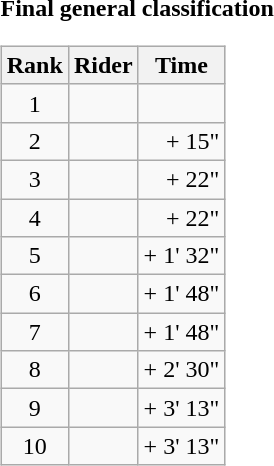<table>
<tr>
<td><strong>Final general classification</strong><br><table class="wikitable">
<tr>
<th scope="col">Rank</th>
<th scope="col">Rider</th>
<th scope="col">Time</th>
</tr>
<tr>
<td style="text-align:center;">1</td>
<td></td>
<td style="text-align:right;"></td>
</tr>
<tr>
<td style="text-align:center;">2</td>
<td></td>
<td style="text-align:right;">+ 15"</td>
</tr>
<tr>
<td style="text-align:center;">3</td>
<td></td>
<td style="text-align:right;">+ 22"</td>
</tr>
<tr>
<td style="text-align:center;">4</td>
<td></td>
<td style="text-align:right;">+ 22"</td>
</tr>
<tr>
<td style="text-align:center;">5</td>
<td></td>
<td style="text-align:right;">+ 1' 32"</td>
</tr>
<tr>
<td style="text-align:center;">6</td>
<td></td>
<td style="text-align:right;">+ 1' 48"</td>
</tr>
<tr>
<td style="text-align:center;">7</td>
<td></td>
<td style="text-align:right;">+ 1' 48"</td>
</tr>
<tr>
<td style="text-align:center;">8</td>
<td></td>
<td style="text-align:right;">+ 2' 30"</td>
</tr>
<tr>
<td style="text-align:center;">9</td>
<td></td>
<td style="text-align:right;">+ 3' 13"</td>
</tr>
<tr>
<td style="text-align:center;">10</td>
<td></td>
<td style="text-align:right;">+ 3' 13"</td>
</tr>
</table>
</td>
</tr>
</table>
